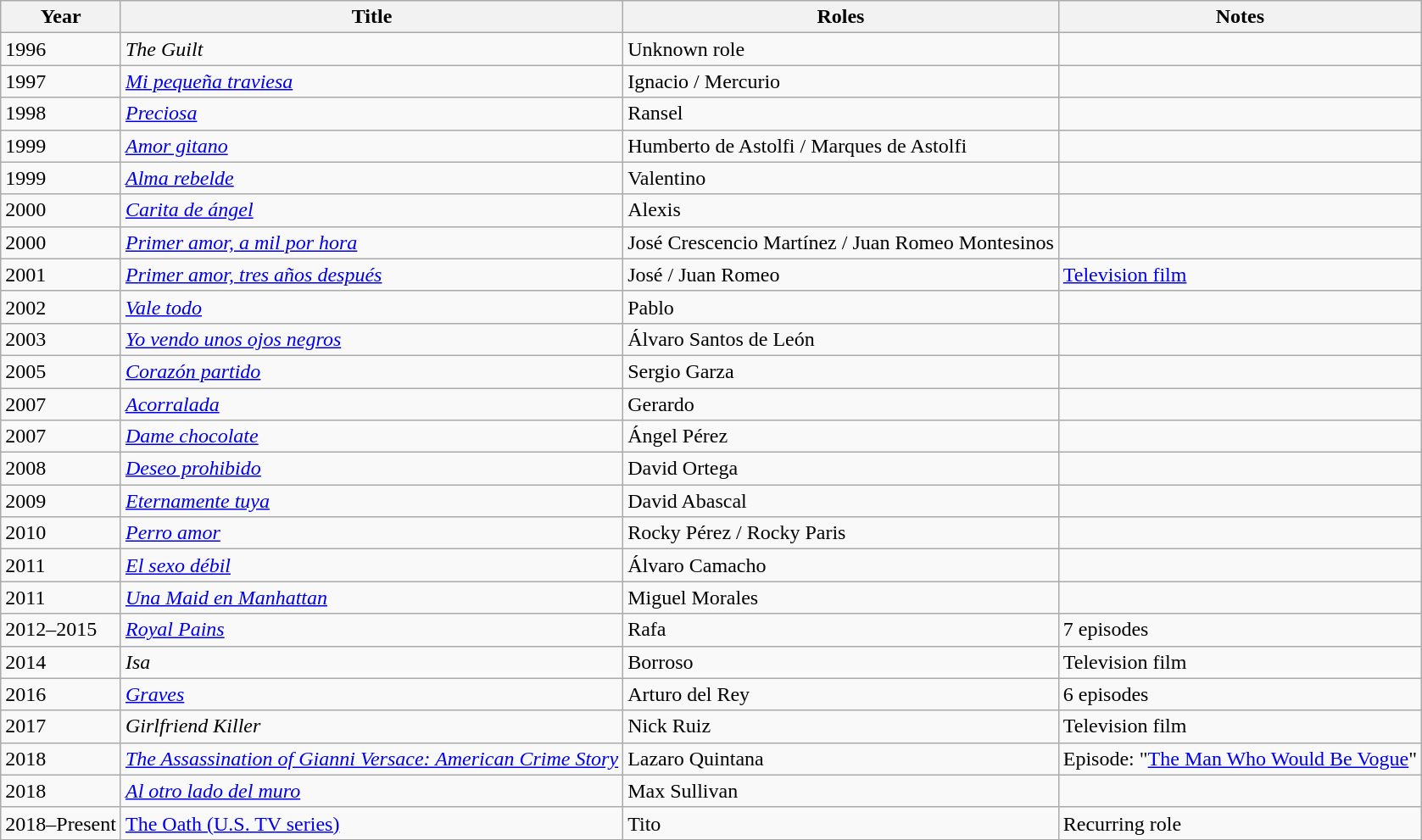<table class="wikitable sortable">
<tr>
<th>Year</th>
<th>Title</th>
<th>Roles</th>
<th>Notes</th>
</tr>
<tr>
<td>1996</td>
<td><em>The Guilt</em></td>
<td>Unknown role</td>
<td></td>
</tr>
<tr>
<td>1997</td>
<td><em><a href='#'>Mi pequeña traviesa</a></em></td>
<td>Ignacio / Mercurio</td>
<td></td>
</tr>
<tr>
<td>1998</td>
<td><em><a href='#'>Preciosa</a></em></td>
<td>Ransel</td>
<td></td>
</tr>
<tr>
<td>1999</td>
<td><em><a href='#'>Amor gitano</a></em></td>
<td>Humberto de Astolfi / Marques de Astolfi</td>
<td></td>
</tr>
<tr>
<td>1999</td>
<td><em><a href='#'>Alma rebelde</a></em></td>
<td>Valentino</td>
<td></td>
</tr>
<tr>
<td>2000</td>
<td><em><a href='#'>Carita de ángel</a></em></td>
<td>Alexis</td>
<td></td>
</tr>
<tr>
<td>2000</td>
<td><em><a href='#'>Primer amor, a mil por hora</a></em></td>
<td>José Crescencio Martínez / Juan Romeo Montesinos</td>
<td></td>
</tr>
<tr>
<td>2001</td>
<td><em><a href='#'>Primer amor, tres años después</a></em></td>
<td>José / Juan Romeo</td>
<td><a href='#'>Television film</a></td>
</tr>
<tr>
<td>2002</td>
<td><em><a href='#'>Vale todo</a></em></td>
<td>Pablo</td>
<td></td>
</tr>
<tr>
<td>2003</td>
<td><em><a href='#'>Yo vendo unos ojos negros</a></em></td>
<td>Álvaro Santos de León</td>
<td></td>
</tr>
<tr>
<td>2005</td>
<td><em><a href='#'>Corazón partido</a></em></td>
<td>Sergio Garza</td>
<td></td>
</tr>
<tr>
<td>2007</td>
<td><em><a href='#'>Acorralada</a></em></td>
<td>Gerardo</td>
<td></td>
</tr>
<tr>
<td>2007</td>
<td><em><a href='#'>Dame chocolate</a></em></td>
<td>Ángel Pérez</td>
<td></td>
</tr>
<tr>
<td>2008</td>
<td><em><a href='#'>Deseo prohibido</a></em></td>
<td>David Ortega</td>
<td></td>
</tr>
<tr>
<td>2009</td>
<td><em><a href='#'>Eternamente tuya</a></em></td>
<td>David Abascal</td>
<td></td>
</tr>
<tr>
<td>2010</td>
<td><em><a href='#'>Perro amor</a></em></td>
<td>Rocky Pérez / Rocky Paris</td>
<td></td>
</tr>
<tr>
<td>2011</td>
<td><em><a href='#'>El sexo débil</a></em></td>
<td>Álvaro Camacho</td>
<td></td>
</tr>
<tr>
<td>2011</td>
<td><em><a href='#'>Una Maid en Manhattan</a></em></td>
<td>Miguel Morales</td>
<td></td>
</tr>
<tr>
<td>2012–2015</td>
<td><em><a href='#'>Royal Pains</a></em></td>
<td>Rafa</td>
<td>7 episodes</td>
</tr>
<tr>
<td>2014</td>
<td><em>Isa</em></td>
<td>Borroso</td>
<td>Television film</td>
</tr>
<tr>
<td>2016</td>
<td><em><a href='#'>Graves</a></em></td>
<td>Arturo del Rey</td>
<td>6 episodes</td>
</tr>
<tr>
<td>2017</td>
<td><em>Girlfriend Killer</em></td>
<td>Nick Ruiz</td>
<td>Television film</td>
</tr>
<tr>
<td>2018</td>
<td><em><a href='#'>The Assassination of Gianni Versace: American Crime Story</a></em></td>
<td>Lazaro Quintana</td>
<td>Episode: "<a href='#'>The Man Who Would Be Vogue</a>"</td>
</tr>
<tr>
<td>2018</td>
<td><em><a href='#'>Al otro lado del muro</a></em></td>
<td>Max Sullivan</td>
<td></td>
</tr>
<tr>
<td>2018–Present</td>
<td><a href='#'>The Oath (U.S. TV series)</a></td>
<td>Tito</td>
<td>Recurring role</td>
</tr>
<tr>
</tr>
</table>
